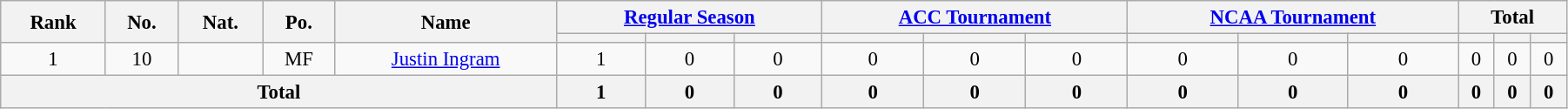<table class="wikitable" style="text-align:center; font-size:95%; width:95%;">
<tr>
<th rowspan=2>Rank</th>
<th rowspan=2>No.</th>
<th rowspan=2>Nat.</th>
<th rowspan=2>Po.</th>
<th rowspan=2>Name</th>
<th colspan=3><a href='#'>Regular Season</a></th>
<th colspan=3><a href='#'>ACC Tournament</a></th>
<th colspan=3><a href='#'>NCAA Tournament</a></th>
<th colspan=3>Total</th>
</tr>
<tr>
<th></th>
<th></th>
<th></th>
<th></th>
<th></th>
<th></th>
<th></th>
<th></th>
<th></th>
<th></th>
<th></th>
<th></th>
</tr>
<tr>
<td>1</td>
<td>10</td>
<td></td>
<td>MF</td>
<td><a href='#'>Justin Ingram</a></td>
<td>1</td>
<td>0</td>
<td>0</td>
<td>0</td>
<td>0</td>
<td>0</td>
<td>0</td>
<td>0</td>
<td>0</td>
<td>0</td>
<td>0</td>
<td>0</td>
</tr>
<tr>
<th colspan=5>Total</th>
<th>1</th>
<th>0</th>
<th>0</th>
<th>0</th>
<th>0</th>
<th>0</th>
<th>0</th>
<th>0</th>
<th>0</th>
<th>0</th>
<th>0</th>
<th>0</th>
</tr>
</table>
